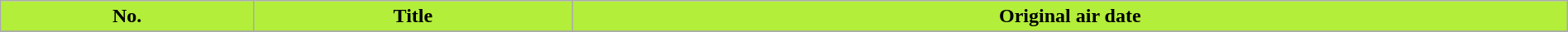<table class="wikitable plainrowheaders" width="100%">
<tr>
<th scope="col" style="background-color: #B3EE3A;">No.</th>
<th scope="col" style="background-color: #B3EE3A;">Title</th>
<th scope="col" style="background-color: #B3EE3A;">Original air date</th>
</tr>
<tr>
</tr>
</table>
